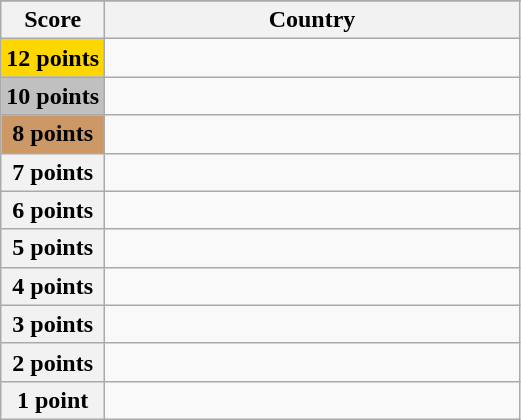<table class="wikitable">
<tr>
</tr>
<tr>
<th scope="col" width="20%">Score</th>
<th scope="col">Country</th>
</tr>
<tr>
<th scope="row" style="background:gold">12 points</th>
<td></td>
</tr>
<tr>
<th scope="row" style="background:silver">10 points</th>
<td></td>
</tr>
<tr>
<th scope="row" style="background:#CC9966">8 points</th>
<td></td>
</tr>
<tr>
<th scope="row">7 points</th>
<td></td>
</tr>
<tr>
<th scope="row">6 points</th>
<td></td>
</tr>
<tr>
<th scope="row">5 points</th>
<td></td>
</tr>
<tr>
<th scope="row">4 points</th>
<td></td>
</tr>
<tr>
<th scope="row">3 points</th>
<td></td>
</tr>
<tr>
<th scope="row">2 points</th>
<td></td>
</tr>
<tr>
<th scope="row">1 point</th>
<td></td>
</tr>
</table>
